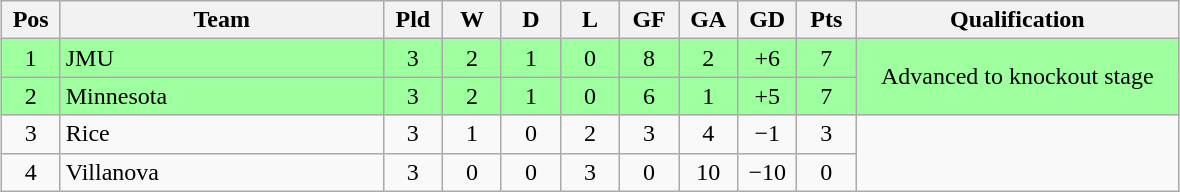<table class="wikitable" style="text-align:center; margin: 1em auto">
<tr>
<th style="width:2em">Pos</th>
<th style="width:13em">Team</th>
<th style="width:2em">Pld</th>
<th style="width:2em">W</th>
<th style="width:2em">D</th>
<th style="width:2em">L</th>
<th style="width:2em">GF</th>
<th style="width:2em">GA</th>
<th style="width:2em">GD</th>
<th style="width:2em">Pts</th>
<th style="width:13em">Qualification</th>
</tr>
<tr bgcolor="#9eff9e">
<td>1</td>
<td style="text-align:left">JMU</td>
<td>3</td>
<td>2</td>
<td>1</td>
<td>0</td>
<td>8</td>
<td>2</td>
<td>+6</td>
<td>7</td>
<td rowspan="2">Advanced to knockout stage</td>
</tr>
<tr bgcolor="#9eff9e">
<td>2</td>
<td style="text-align:left">Minnesota</td>
<td>3</td>
<td>2</td>
<td>1</td>
<td>0</td>
<td>6</td>
<td>1</td>
<td>+5</td>
<td>7</td>
</tr>
<tr>
<td>3</td>
<td style="text-align:left">Rice</td>
<td>3</td>
<td>1</td>
<td>0</td>
<td>2</td>
<td>3</td>
<td>4</td>
<td>−1</td>
<td>3</td>
</tr>
<tr>
<td>4</td>
<td style="text-align:left">Villanova</td>
<td>3</td>
<td>0</td>
<td>0</td>
<td>3</td>
<td>0</td>
<td>10</td>
<td>−10</td>
<td>0</td>
</tr>
</table>
